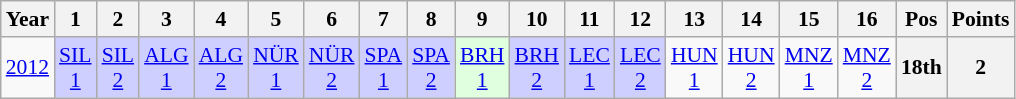<table class="wikitable" style="text-align:center; font-size:90%">
<tr>
<th>Year</th>
<th>1</th>
<th>2</th>
<th>3</th>
<th>4</th>
<th>5</th>
<th>6</th>
<th>7</th>
<th>8</th>
<th>9</th>
<th>10</th>
<th>11</th>
<th>12</th>
<th>13</th>
<th>14</th>
<th>15</th>
<th>16</th>
<th>Pos</th>
<th>Points</th>
</tr>
<tr>
<td><a href='#'>2012</a></td>
<td style="background:#CFCFFF;"><a href='#'>SIL<br>1</a><br></td>
<td style="background:#CFCFFF;"><a href='#'>SIL<br>2</a><br></td>
<td style="background:#CFCFFF;"><a href='#'>ALG<br>1</a><br></td>
<td style="background:#CFCFFF;"><a href='#'>ALG<br>2</a><br></td>
<td style="background:#CFCFFF;"><a href='#'>NÜR<br>1</a><br></td>
<td style="background:#CFCFFF;"><a href='#'>NÜR<br>2</a><br></td>
<td style="background:#CFCFFF;"><a href='#'>SPA<br>1</a><br></td>
<td style="background:#CFCFFF;"><a href='#'>SPA<br>2</a><br></td>
<td style="background:#DFFFDF;"><a href='#'>BRH<br>1</a><br></td>
<td style="background:#CFCFFF;"><a href='#'>BRH<br>2</a><br></td>
<td style="background:#CFCFFF;"><a href='#'>LEC<br>1</a><br></td>
<td style="background:#CFCFFF;"><a href='#'>LEC<br>2</a><br></td>
<td><a href='#'>HUN<br>1</a></td>
<td><a href='#'>HUN<br>2</a></td>
<td><a href='#'>MNZ<br>1</a></td>
<td><a href='#'>MNZ<br>2</a></td>
<th>18th</th>
<th>2</th>
</tr>
</table>
